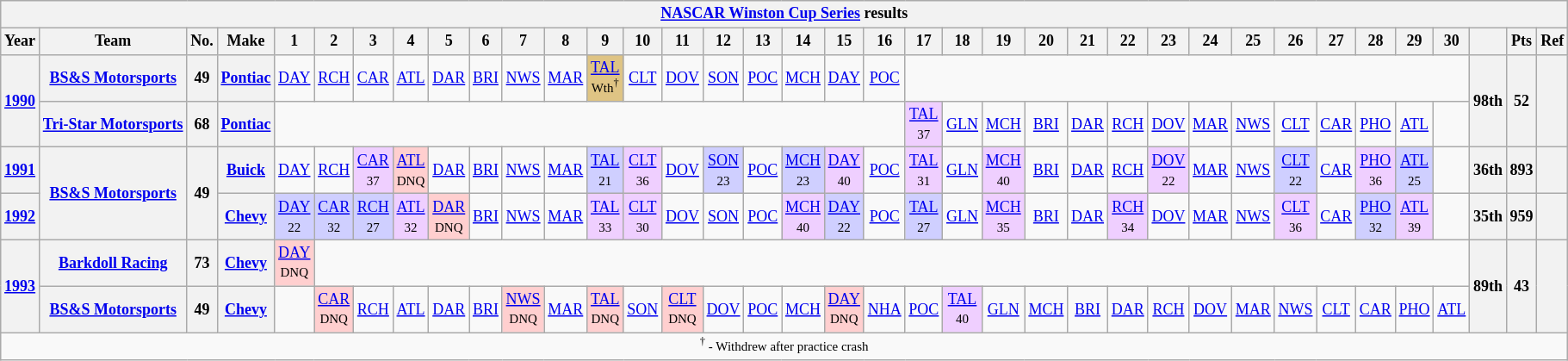<table class="wikitable" style="text-align:center; font-size:75%">
<tr>
<th colspan=45><a href='#'>NASCAR Winston Cup Series</a> results</th>
</tr>
<tr>
<th>Year</th>
<th>Team</th>
<th>No.</th>
<th>Make</th>
<th>1</th>
<th>2</th>
<th>3</th>
<th>4</th>
<th>5</th>
<th>6</th>
<th>7</th>
<th>8</th>
<th>9</th>
<th>10</th>
<th>11</th>
<th>12</th>
<th>13</th>
<th>14</th>
<th>15</th>
<th>16</th>
<th>17</th>
<th>18</th>
<th>19</th>
<th>20</th>
<th>21</th>
<th>22</th>
<th>23</th>
<th>24</th>
<th>25</th>
<th>26</th>
<th>27</th>
<th>28</th>
<th>29</th>
<th>30</th>
<th></th>
<th>Pts</th>
<th>Ref</th>
</tr>
<tr>
<th rowspan=2><a href='#'>1990</a></th>
<th><a href='#'>BS&S Motorsports</a></th>
<th>49</th>
<th><a href='#'>Pontiac</a></th>
<td><a href='#'>DAY</a></td>
<td><a href='#'>RCH</a></td>
<td><a href='#'>CAR</a></td>
<td><a href='#'>ATL</a></td>
<td><a href='#'>DAR</a></td>
<td><a href='#'>BRI</a></td>
<td><a href='#'>NWS</a></td>
<td><a href='#'>MAR</a></td>
<td style="background:#DFC484;"><a href='#'>TAL</a><br><small>Wth<sup>†</sup></small></td>
<td><a href='#'>CLT</a></td>
<td><a href='#'>DOV</a></td>
<td><a href='#'>SON</a></td>
<td><a href='#'>POC</a></td>
<td><a href='#'>MCH</a></td>
<td><a href='#'>DAY</a></td>
<td><a href='#'>POC</a></td>
<td colspan=14></td>
<th rowspan=2>98th</th>
<th rowspan=2>52</th>
<th rowspan=2></th>
</tr>
<tr>
<th><a href='#'>Tri-Star Motorsports</a></th>
<th>68</th>
<th><a href='#'>Pontiac</a></th>
<td colspan=16></td>
<td style="background:#EFCFFF;"><a href='#'>TAL</a><br><small>37</small></td>
<td><a href='#'>GLN</a></td>
<td><a href='#'>MCH</a></td>
<td><a href='#'>BRI</a></td>
<td><a href='#'>DAR</a></td>
<td><a href='#'>RCH</a></td>
<td><a href='#'>DOV</a></td>
<td><a href='#'>MAR</a></td>
<td><a href='#'>NWS</a></td>
<td><a href='#'>CLT</a></td>
<td><a href='#'>CAR</a></td>
<td><a href='#'>PHO</a></td>
<td><a href='#'>ATL</a></td>
<td></td>
</tr>
<tr>
<th><a href='#'>1991</a></th>
<th rowspan=2><a href='#'>BS&S Motorsports</a></th>
<th rowspan=2>49</th>
<th><a href='#'>Buick</a></th>
<td><a href='#'>DAY</a></td>
<td><a href='#'>RCH</a></td>
<td style="background:#EFCFFF;"><a href='#'>CAR</a><br><small>37</small></td>
<td style="background:#FFCFCF;"><a href='#'>ATL</a><br><small>DNQ</small></td>
<td><a href='#'>DAR</a></td>
<td><a href='#'>BRI</a></td>
<td><a href='#'>NWS</a></td>
<td><a href='#'>MAR</a></td>
<td style="background:#CFCFFF;"><a href='#'>TAL</a><br><small>21</small></td>
<td style="background:#EFCFFF;"><a href='#'>CLT</a><br><small>36</small></td>
<td><a href='#'>DOV</a></td>
<td style="background:#CFCFFF;"><a href='#'>SON</a><br><small>23</small></td>
<td><a href='#'>POC</a></td>
<td style="background:#CFCFFF;"><a href='#'>MCH</a><br><small>23</small></td>
<td style="background:#EFCFFF;"><a href='#'>DAY</a><br><small>40</small></td>
<td><a href='#'>POC</a></td>
<td style="background:#EFCFFF;"><a href='#'>TAL</a><br><small>31</small></td>
<td><a href='#'>GLN</a></td>
<td style="background:#EFCFFF;"><a href='#'>MCH</a><br><small>40</small></td>
<td><a href='#'>BRI</a></td>
<td><a href='#'>DAR</a></td>
<td><a href='#'>RCH</a></td>
<td style="background:#EFCFFF;"><a href='#'>DOV</a><br><small>22</small></td>
<td><a href='#'>MAR</a></td>
<td><a href='#'>NWS</a></td>
<td style="background:#CFCFFF;"><a href='#'>CLT</a><br><small>22</small></td>
<td><a href='#'>CAR</a></td>
<td style="background:#EFCFFF;"><a href='#'>PHO</a><br><small>36</small></td>
<td style="background:#CFCFFF;"><a href='#'>ATL</a><br><small>25</small></td>
<td></td>
<th>36th</th>
<th>893</th>
<th></th>
</tr>
<tr>
<th><a href='#'>1992</a></th>
<th><a href='#'>Chevy</a></th>
<td style="background:#CFCFFF;"><a href='#'>DAY</a><br><small>22</small></td>
<td style="background:#CFCFFF;"><a href='#'>CAR</a><br><small>32</small></td>
<td style="background:#CFCFFF;"><a href='#'>RCH</a><br><small>27</small></td>
<td style="background:#EFCFFF;"><a href='#'>ATL</a><br><small>32</small></td>
<td style="background:#FFCFCF;"><a href='#'>DAR</a><br><small>DNQ</small></td>
<td><a href='#'>BRI</a></td>
<td><a href='#'>NWS</a></td>
<td><a href='#'>MAR</a></td>
<td style="background:#EFCFFF;"><a href='#'>TAL</a><br><small>33</small></td>
<td style="background:#EFCFFF;"><a href='#'>CLT</a><br><small>30</small></td>
<td><a href='#'>DOV</a></td>
<td><a href='#'>SON</a></td>
<td><a href='#'>POC</a></td>
<td style="background:#EFCFFF;"><a href='#'>MCH</a><br><small>40</small></td>
<td style="background:#CFCFFF;"><a href='#'>DAY</a><br><small>22</small></td>
<td><a href='#'>POC</a></td>
<td style="background:#CFCFFF;"><a href='#'>TAL</a><br><small>27</small></td>
<td><a href='#'>GLN</a></td>
<td style="background:#EFCFFF;"><a href='#'>MCH</a><br><small>35</small></td>
<td><a href='#'>BRI</a></td>
<td><a href='#'>DAR</a></td>
<td style="background:#EFCFFF;"><a href='#'>RCH</a><br><small>34</small></td>
<td><a href='#'>DOV</a></td>
<td><a href='#'>MAR</a></td>
<td><a href='#'>NWS</a></td>
<td style="background:#EFCFFF;"><a href='#'>CLT</a><br><small>36</small></td>
<td><a href='#'>CAR</a></td>
<td style="background:#CFCFFF;"><a href='#'>PHO</a><br><small>32</small></td>
<td style="background:#EFCFFF;"><a href='#'>ATL</a><br><small>39</small></td>
<td></td>
<th>35th</th>
<th>959</th>
<th></th>
</tr>
<tr>
<th rowspan=2><a href='#'>1993</a></th>
<th><a href='#'>Barkdoll Racing</a></th>
<th>73</th>
<th><a href='#'>Chevy</a></th>
<td style="background:#FFCFCF;"><a href='#'>DAY</a><br><small>DNQ</small></td>
<td colspan=29></td>
<th rowspan=2>89th</th>
<th rowspan=2>43</th>
<th rowspan=2></th>
</tr>
<tr>
<th><a href='#'>BS&S Motorsports</a></th>
<th>49</th>
<th><a href='#'>Chevy</a></th>
<td></td>
<td style="background:#FFCFCF;"><a href='#'>CAR</a><br><small>DNQ</small></td>
<td><a href='#'>RCH</a></td>
<td><a href='#'>ATL</a></td>
<td><a href='#'>DAR</a></td>
<td><a href='#'>BRI</a></td>
<td style="background:#FFCFCF;"><a href='#'>NWS</a><br><small>DNQ</small></td>
<td><a href='#'>MAR</a></td>
<td style="background:#FFCFCF;"><a href='#'>TAL</a><br><small>DNQ</small></td>
<td><a href='#'>SON</a></td>
<td style="background:#FFCFCF;"><a href='#'>CLT</a><br><small>DNQ</small></td>
<td><a href='#'>DOV</a></td>
<td><a href='#'>POC</a></td>
<td><a href='#'>MCH</a></td>
<td style="background:#FFCFCF;"><a href='#'>DAY</a><br><small>DNQ</small></td>
<td><a href='#'>NHA</a></td>
<td><a href='#'>POC</a></td>
<td style="background:#EFCFFF;"><a href='#'>TAL</a><br><small>40</small></td>
<td><a href='#'>GLN</a></td>
<td><a href='#'>MCH</a></td>
<td><a href='#'>BRI</a></td>
<td><a href='#'>DAR</a></td>
<td><a href='#'>RCH</a></td>
<td><a href='#'>DOV</a></td>
<td><a href='#'>MAR</a></td>
<td><a href='#'>NWS</a></td>
<td><a href='#'>CLT</a></td>
<td><a href='#'>CAR</a></td>
<td><a href='#'>PHO</a></td>
<td><a href='#'>ATL</a></td>
</tr>
<tr>
<td colspan=37><small><sup>†</sup> - Withdrew after practice crash</small></td>
</tr>
</table>
